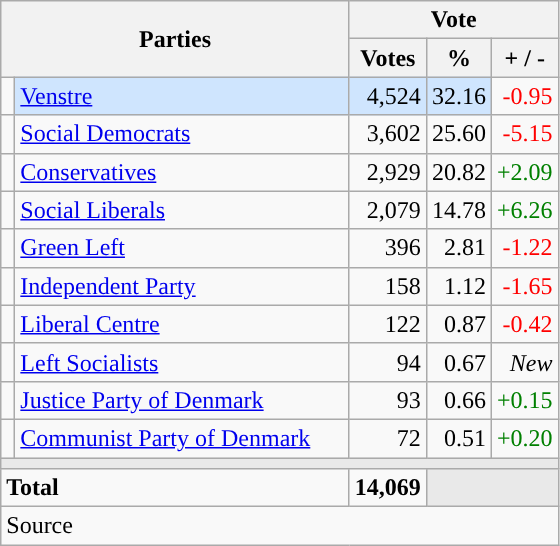<table class="wikitable" style="text-align:right;">
<tr>
<th style="text-align:centre;" rowspan="2" colspan="2" width="225">Parties</th>
<th colspan="3">Vote</th>
</tr>
<tr>
<th width="15">Votes</th>
<th width="15">%</th>
<th width="15">+ / -</th>
</tr>
<tr>
<td width="2" style="color:inherit;background:"></td>
<td bgcolor=#cfe5fe  align="left"><a href='#'>Venstre</a></td>
<td bgcolor=#cfe5fe>4,524</td>
<td bgcolor=#cfe5fe>32.16</td>
<td style=color:red;>-0.95</td>
</tr>
<tr>
<td width="2" style="color:inherit;background:"></td>
<td align="left"><a href='#'>Social Democrats</a></td>
<td>3,602</td>
<td>25.60</td>
<td style=color:red;>-5.15</td>
</tr>
<tr>
<td width="2" style="color:inherit;background:"></td>
<td align="left"><a href='#'>Conservatives</a></td>
<td>2,929</td>
<td>20.82</td>
<td style=color:green;>+2.09</td>
</tr>
<tr>
<td width="2" style="color:inherit;background:"></td>
<td align="left"><a href='#'>Social Liberals</a></td>
<td>2,079</td>
<td>14.78</td>
<td style=color:green;>+6.26</td>
</tr>
<tr>
<td width="2" style="color:inherit;background:"></td>
<td align="left"><a href='#'>Green Left</a></td>
<td>396</td>
<td>2.81</td>
<td style=color:red;>-1.22</td>
</tr>
<tr>
<td width="2" style="color:inherit;background:"></td>
<td align="left"><a href='#'>Independent Party</a></td>
<td>158</td>
<td>1.12</td>
<td style=color:red;>-1.65</td>
</tr>
<tr>
<td width="2" style="color:inherit;background:"></td>
<td align="left"><a href='#'>Liberal Centre</a></td>
<td>122</td>
<td>0.87</td>
<td style=color:red;>-0.42</td>
</tr>
<tr>
<td width="2" style="color:inherit;background:"></td>
<td align="left"><a href='#'>Left Socialists</a></td>
<td>94</td>
<td>0.67</td>
<td><em>New</em></td>
</tr>
<tr>
<td width="2" style="color:inherit;background:"></td>
<td align="left"><a href='#'>Justice Party of Denmark</a></td>
<td>93</td>
<td>0.66</td>
<td style=color:green;>+0.15</td>
</tr>
<tr>
<td width="2" style="color:inherit;background:"></td>
<td align="left"><a href='#'>Communist Party of Denmark</a></td>
<td>72</td>
<td>0.51</td>
<td style=color:green;>+0.20</td>
</tr>
<tr>
<td colspan="7" bgcolor="#E9E9E9"></td>
</tr>
<tr>
<td align="left" colspan="2"><strong>Total</strong></td>
<td><strong>14,069</strong></td>
<td bgcolor="#E9E9E9" colspan="2"></td>
</tr>
<tr>
<td align="left" colspan="6">Source</td>
</tr>
</table>
